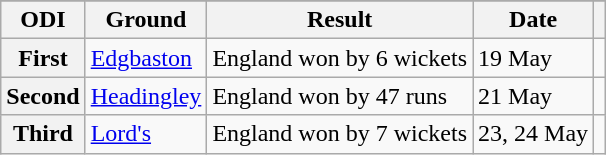<table class="wikitable plainrowheaders">
<tr>
</tr>
<tr>
<th scope=col>ODI</th>
<th scope=col>Ground</th>
<th scope=col>Result</th>
<th scope=col>Date</th>
<th scope=col></th>
</tr>
<tr>
<th scope=row>First</th>
<td><a href='#'>Edgbaston</a></td>
<td>England won by 6 wickets</td>
<td>19 May</td>
<td></td>
</tr>
<tr>
<th scope=row>Second</th>
<td><a href='#'>Headingley</a></td>
<td>England won by 47 runs</td>
<td>21 May</td>
<td></td>
</tr>
<tr>
<th scope=row>Third</th>
<td><a href='#'>Lord's</a></td>
<td>England won by 7 wickets</td>
<td>23, 24 May</td>
<td></td>
</tr>
</table>
